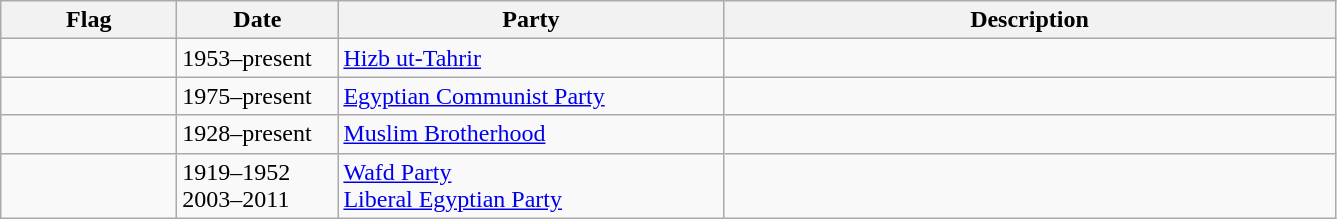<table class="wikitable" style="background:#f9f9f9">
<tr>
<th width="110">Flag</th>
<th width="100">Date</th>
<th width="250">Party</th>
<th width="400">Description</th>
</tr>
<tr>
<td></td>
<td>1953–present</td>
<td><a href='#'>Hizb ut-Tahrir</a></td>
<td></td>
</tr>
<tr>
<td></td>
<td>1975–present</td>
<td><a href='#'>Egyptian Communist Party</a></td>
<td></td>
</tr>
<tr>
<td></td>
<td>1928–present</td>
<td><a href='#'>Muslim Brotherhood</a></td>
<td></td>
</tr>
<tr>
<td></td>
<td>1919–1952<br>2003–2011</td>
<td><a href='#'>Wafd Party</a><br><a href='#'>Liberal Egyptian Party</a></td>
<td></td>
</tr>
</table>
